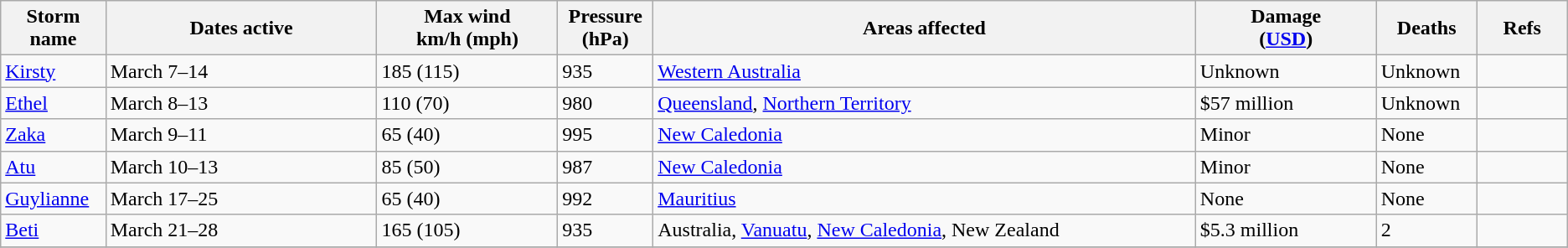<table class="wikitable sortable">
<tr>
<th width="5%">Storm name</th>
<th width="15%">Dates active</th>
<th width="10%">Max wind<br>km/h (mph)</th>
<th width="5%">Pressure<br>(hPa)</th>
<th width="30%">Areas affected</th>
<th width="10%">Damage<br>(<a href='#'>USD</a>)</th>
<th width="5%">Deaths</th>
<th width="5%">Refs</th>
</tr>
<tr>
<td><a href='#'>Kirsty</a></td>
<td>March 7–14</td>
<td>185 (115)</td>
<td>935</td>
<td><a href='#'>Western Australia</a></td>
<td>Unknown</td>
<td>Unknown</td>
<td></td>
</tr>
<tr>
<td><a href='#'>Ethel</a></td>
<td>March 8–13</td>
<td>110 (70)</td>
<td>980</td>
<td><a href='#'>Queensland</a>, <a href='#'>Northern Territory</a></td>
<td>$57 million</td>
<td>Unknown</td>
<td></td>
</tr>
<tr>
<td><a href='#'>Zaka</a></td>
<td>March 9–11</td>
<td>65 (40)</td>
<td>995</td>
<td><a href='#'>New Caledonia</a></td>
<td>Minor</td>
<td>None</td>
<td></td>
</tr>
<tr>
<td><a href='#'>Atu</a></td>
<td>March 10–13</td>
<td>85 (50)</td>
<td>987</td>
<td><a href='#'>New Caledonia</a></td>
<td>Minor</td>
<td>None</td>
<td></td>
</tr>
<tr>
<td><a href='#'>Guylianne</a></td>
<td>March 17–25</td>
<td>65 (40)</td>
<td>992</td>
<td><a href='#'>Mauritius</a></td>
<td>None</td>
<td>None</td>
<td></td>
</tr>
<tr>
<td><a href='#'>Beti</a></td>
<td>March 21–28</td>
<td>165 (105)</td>
<td>935</td>
<td>Australia, <a href='#'>Vanuatu</a>, <a href='#'>New Caledonia</a>,  New Zealand</td>
<td>$5.3 million</td>
<td>2</td>
<td></td>
</tr>
<tr>
</tr>
</table>
